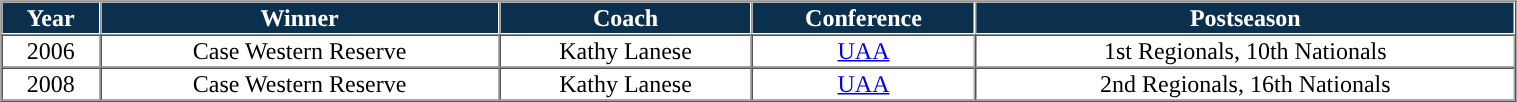<table bcellpadding="1" border="1" cellspacing="0" style="width:80%;"valign="top">
<tr>
<th - style="background:#0A304E; color:white">Year</th>
<th - style="background:#0A304E; color:white">Winner</th>
<th - style="background:#0A304E; color:white">Coach</th>
<th - style="background:#0A304E; color:white">Conference</th>
<th - style="background:#0A304E; color:white">Postseason</th>
</tr>
<tr style="text-align:center;">
<td>2006</td>
<td>Case Western Reserve</td>
<td>Kathy Lanese</td>
<td><a href='#'>UAA</a></td>
<td>1st Regionals, 10th Nationals</td>
</tr>
<tr style="text-align:center;">
<td>2008</td>
<td>Case Western Reserve</td>
<td>Kathy Lanese</td>
<td><a href='#'>UAA</a></td>
<td>2nd Regionals, 16th Nationals</td>
</tr>
<tr style="text-align:center;">
</tr>
</table>
